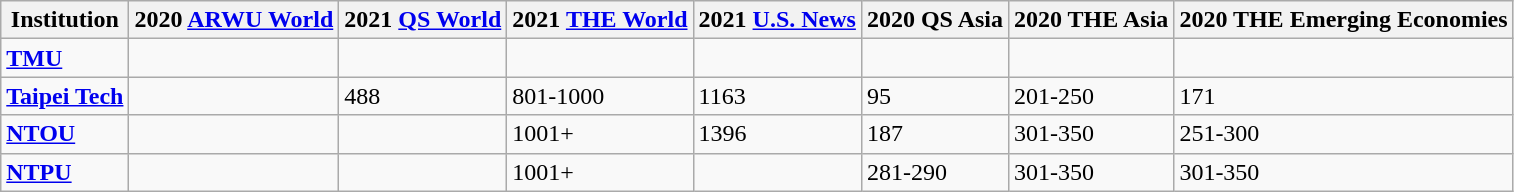<table class="wikitable sortable">
<tr>
<th>Institution</th>
<th>2020 <a href='#'>ARWU World</a></th>
<th>2021 <a href='#'>QS World</a></th>
<th>2021 <a href='#'>THE World</a></th>
<th>2021 <a href='#'>U.S. News</a></th>
<th>2020 QS Asia</th>
<th>2020 THE Asia</th>
<th>2020 THE Emerging Economies</th>
</tr>
<tr>
<td><strong><a href='#'>TMU</a></strong></td>
<td></td>
<td></td>
<td></td>
<td></td>
<td></td>
<td></td>
<td></td>
</tr>
<tr>
<td><strong><a href='#'>Taipei Tech</a></strong></td>
<td></td>
<td>488</td>
<td>801-1000</td>
<td>1163</td>
<td>95</td>
<td>201-250</td>
<td>171</td>
</tr>
<tr>
<td><strong><a href='#'>NTOU</a></strong></td>
<td></td>
<td></td>
<td>1001+</td>
<td>1396</td>
<td>187</td>
<td>301-350</td>
<td>251-300</td>
</tr>
<tr>
<td><strong><a href='#'>NTPU</a></strong></td>
<td></td>
<td></td>
<td>1001+</td>
<td></td>
<td>281-290</td>
<td>301-350</td>
<td>301-350</td>
</tr>
</table>
